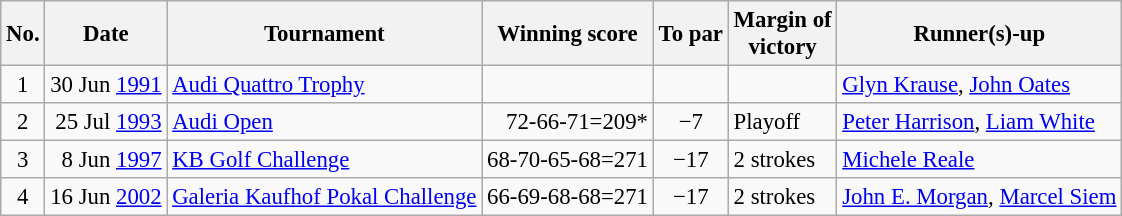<table class="wikitable" style="font-size:95%;">
<tr>
<th>No.</th>
<th>Date</th>
<th>Tournament</th>
<th>Winning score</th>
<th>To par</th>
<th>Margin of<br>victory</th>
<th>Runner(s)-up</th>
</tr>
<tr>
<td align=center>1</td>
<td align=right>30 Jun <a href='#'>1991</a></td>
<td><a href='#'>Audi Quattro Trophy</a></td>
<td align=right></td>
<td align=center></td>
<td></td>
<td> <a href='#'>Glyn Krause</a>,  <a href='#'>John Oates</a></td>
</tr>
<tr>
<td align=center>2</td>
<td align=right>25 Jul <a href='#'>1993</a></td>
<td><a href='#'>Audi Open</a></td>
<td align=right>72-66-71=209*</td>
<td align=center>−7</td>
<td>Playoff</td>
<td> <a href='#'>Peter Harrison</a>,  <a href='#'>Liam White</a></td>
</tr>
<tr>
<td align=center>3</td>
<td align=right>8 Jun <a href='#'>1997</a></td>
<td><a href='#'>KB Golf Challenge</a></td>
<td align=right>68-70-65-68=271</td>
<td align=center>−17</td>
<td>2 strokes</td>
<td> <a href='#'>Michele Reale</a></td>
</tr>
<tr>
<td align=center>4</td>
<td align=right>16 Jun <a href='#'>2002</a></td>
<td><a href='#'>Galeria Kaufhof Pokal Challenge</a></td>
<td align=right>66-69-68-68=271</td>
<td align=center>−17</td>
<td>2 strokes</td>
<td> <a href='#'>John E. Morgan</a>,  <a href='#'>Marcel Siem</a></td>
</tr>
</table>
